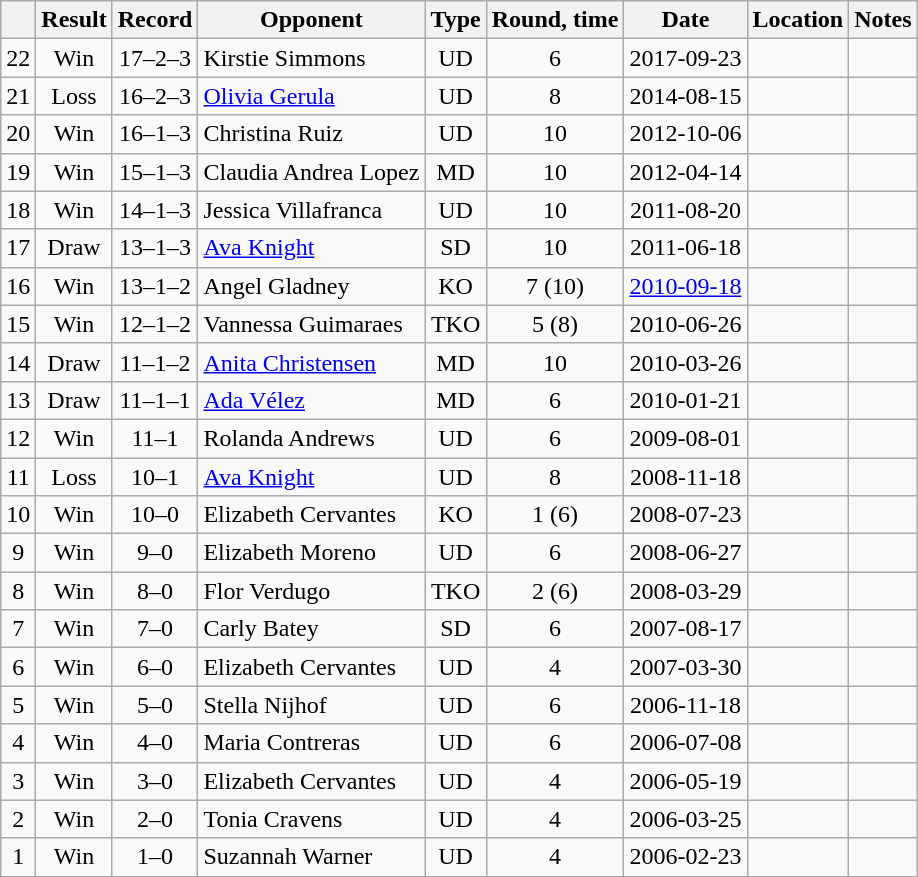<table class=wikitable style=text-align:center>
<tr>
<th></th>
<th>Result</th>
<th>Record</th>
<th>Opponent</th>
<th>Type</th>
<th>Round, time</th>
<th>Date</th>
<th>Location</th>
<th>Notes</th>
</tr>
<tr>
<td>22</td>
<td>Win</td>
<td>17–2–3</td>
<td align=left>Kirstie Simmons</td>
<td>UD</td>
<td>6</td>
<td>2017-09-23</td>
<td align=left></td>
<td align=left></td>
</tr>
<tr>
<td>21</td>
<td>Loss</td>
<td>16–2–3</td>
<td align=left><a href='#'>Olivia Gerula</a></td>
<td>UD</td>
<td>8</td>
<td>2014-08-15</td>
<td align=left></td>
<td align=left></td>
</tr>
<tr>
<td>20</td>
<td>Win</td>
<td>16–1–3</td>
<td align=left>Christina Ruiz</td>
<td>UD</td>
<td>10</td>
<td>2012-10-06</td>
<td align=left></td>
<td align=left></td>
</tr>
<tr>
<td>19</td>
<td>Win</td>
<td>15–1–3</td>
<td align=left>Claudia Andrea Lopez</td>
<td>MD</td>
<td>10</td>
<td>2012-04-14</td>
<td align=left></td>
<td align=left></td>
</tr>
<tr>
<td>18</td>
<td>Win</td>
<td>14–1–3</td>
<td align=left>Jessica Villafranca</td>
<td>UD</td>
<td>10</td>
<td>2011-08-20</td>
<td align=left></td>
<td align=left></td>
</tr>
<tr>
<td>17</td>
<td>Draw</td>
<td>13–1–3</td>
<td align=left><a href='#'>Ava Knight</a></td>
<td>SD</td>
<td>10</td>
<td>2011-06-18</td>
<td align=left></td>
<td align=left></td>
</tr>
<tr>
<td>16</td>
<td>Win</td>
<td>13–1–2</td>
<td align=left>Angel Gladney</td>
<td>KO</td>
<td>7 (10)</td>
<td><a href='#'>2010-09-18</a></td>
<td align=left></td>
<td align=left></td>
</tr>
<tr>
<td>15</td>
<td>Win</td>
<td>12–1–2</td>
<td align=left>Vannessa Guimaraes</td>
<td>TKO</td>
<td>5 (8)</td>
<td>2010-06-26</td>
<td align=left></td>
<td align=left></td>
</tr>
<tr>
<td>14</td>
<td>Draw</td>
<td>11–1–2</td>
<td align=left><a href='#'>Anita Christensen</a></td>
<td>MD</td>
<td>10</td>
<td>2010-03-26</td>
<td align=left></td>
<td align=left></td>
</tr>
<tr>
<td>13</td>
<td>Draw</td>
<td>11–1–1</td>
<td align=left><a href='#'>Ada Vélez</a></td>
<td>MD</td>
<td>6</td>
<td>2010-01-21</td>
<td align=left></td>
<td align=left></td>
</tr>
<tr>
<td>12</td>
<td>Win</td>
<td>11–1</td>
<td align=left>Rolanda Andrews</td>
<td>UD</td>
<td>6</td>
<td>2009-08-01</td>
<td align=left></td>
<td align=left></td>
</tr>
<tr>
<td>11</td>
<td>Loss</td>
<td>10–1</td>
<td align=left><a href='#'>Ava Knight</a></td>
<td>UD</td>
<td>8</td>
<td>2008-11-18</td>
<td align=left></td>
<td align=left></td>
</tr>
<tr>
<td>10</td>
<td>Win</td>
<td>10–0</td>
<td align=left>Elizabeth Cervantes</td>
<td>KO</td>
<td>1 (6)</td>
<td>2008-07-23</td>
<td align=left></td>
<td align=left></td>
</tr>
<tr>
<td>9</td>
<td>Win</td>
<td>9–0</td>
<td align=left>Elizabeth Moreno</td>
<td>UD</td>
<td>6</td>
<td>2008-06-27</td>
<td align=left></td>
<td align=left></td>
</tr>
<tr>
<td>8</td>
<td>Win</td>
<td>8–0</td>
<td align=left>Flor Verdugo</td>
<td>TKO</td>
<td>2 (6)</td>
<td>2008-03-29</td>
<td align=left></td>
<td align=left></td>
</tr>
<tr>
<td>7</td>
<td>Win</td>
<td>7–0</td>
<td align=left>Carly Batey</td>
<td>SD</td>
<td>6</td>
<td>2007-08-17</td>
<td align=left></td>
<td align=left></td>
</tr>
<tr>
<td>6</td>
<td>Win</td>
<td>6–0</td>
<td align=left>Elizabeth Cervantes</td>
<td>UD</td>
<td>4</td>
<td>2007-03-30</td>
<td align=left></td>
<td align=left></td>
</tr>
<tr>
<td>5</td>
<td>Win</td>
<td>5–0</td>
<td align=left>Stella Nijhof</td>
<td>UD</td>
<td>6</td>
<td>2006-11-18</td>
<td align=left></td>
<td align=left></td>
</tr>
<tr>
<td>4</td>
<td>Win</td>
<td>4–0</td>
<td align=left>Maria Contreras</td>
<td>UD</td>
<td>6</td>
<td>2006-07-08</td>
<td align=left></td>
<td align=left></td>
</tr>
<tr>
<td>3</td>
<td>Win</td>
<td>3–0</td>
<td align=left>Elizabeth Cervantes</td>
<td>UD</td>
<td>4</td>
<td>2006-05-19</td>
<td align=left></td>
<td align=left></td>
</tr>
<tr>
<td>2</td>
<td>Win</td>
<td>2–0</td>
<td align=left>Tonia Cravens</td>
<td>UD</td>
<td>4</td>
<td>2006-03-25</td>
<td align=left></td>
<td align=left></td>
</tr>
<tr>
<td>1</td>
<td>Win</td>
<td>1–0</td>
<td align=left>Suzannah Warner</td>
<td>UD</td>
<td>4</td>
<td>2006-02-23</td>
<td align=left></td>
<td align=left></td>
</tr>
</table>
